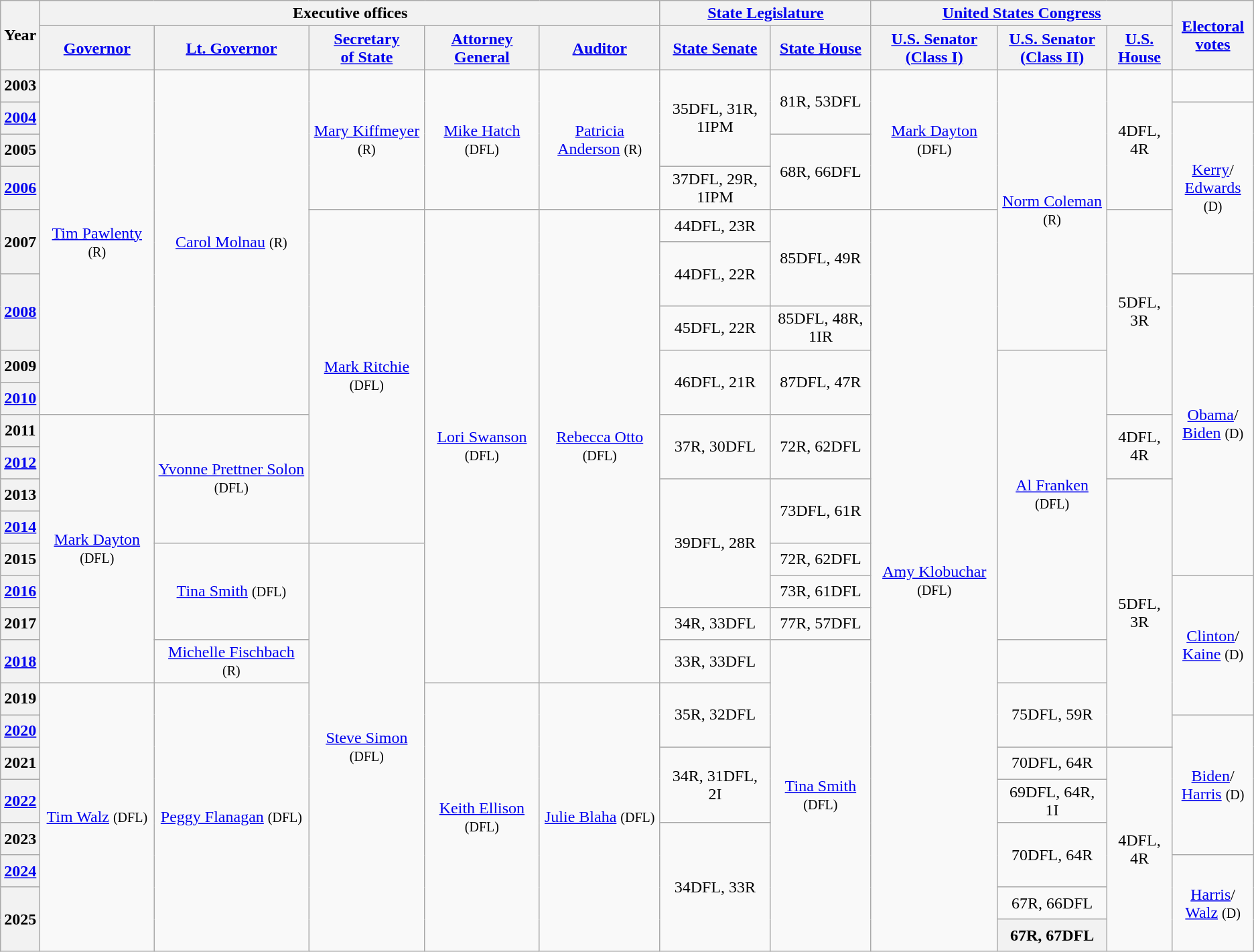<table class="wikitable sortable sticky-header-multi" style="text-align:center">
<tr>
<th rowspan=2 class=unsortable>Year</th>
<th colspan=5>Executive offices</th>
<th colspan=2><a href='#'>State Legislature</a></th>
<th colspan=3><a href='#'>United States Congress</a></th>
<th rowspan=2 class=unsortable><a href='#'>Electoral <br>votes</a></th>
</tr>
<tr style="height:2em">
<th class=unsortable><a href='#'>Governor</a></th>
<th class=unsortable><a href='#'>Lt. Governor</a></th>
<th class=unsortable><a href='#'>Secretary<br>of State</a></th>
<th class=unsortable><a href='#'>Attorney<br>General</a></th>
<th class=unsortable><a href='#'>Auditor</a></th>
<th class=unsortable><a href='#'>State Senate</a></th>
<th class=unsortable><a href='#'>State House</a></th>
<th class=unsortable><a href='#'>U.S. Senator<br>(Class I)</a></th>
<th class=unsortable><a href='#'>U.S. Senator<br>(Class II)</a></th>
<th class=unsortable><a href='#'>U.S.<br>House</a></th>
</tr>
<tr style="height:2em">
<th>2003</th>
<td rowspan=10 ><a href='#'>Tim Pawlenty</a> <small>(R)</small></td>
<td rowspan=10 ><a href='#'>Carol Molnau</a> <small>(R)</small></td>
<td rowspan=4 ><a href='#'>Mary Kiffmeyer</a> <small>(R)</small></td>
<td rowspan=4 ><a href='#'>Mike Hatch</a> <small>(DFL)</small></td>
<td rowspan=4 ><a href='#'>Patricia Anderson</a> <small>(R)</small></td>
<td rowspan=3 >35DFL, 31R, 1IPM</td>
<td rowspan=2 >81R, 53DFL</td>
<td rowspan=4 ><a href='#'>Mark Dayton</a> <small>(DFL)</small></td>
<td rowspan=8 ><a href='#'>Norm Coleman</a> <small>(R)</small></td>
<td rowspan=4 >4DFL, 4R</td>
<td></td>
</tr>
<tr style="height:2em">
<th><a href='#'>2004</a></th>
<td rowspan=5 ><a href='#'>Kerry</a>/<br><a href='#'>Edwards</a> <small>(D)</small> </td>
</tr>
<tr style="height:2em">
<th>2005</th>
<td rowspan=2 >68R, 66DFL</td>
</tr>
<tr style="height:2em">
<th><a href='#'>2006</a></th>
<td>37DFL, 29R, 1IPM</td>
</tr>
<tr style="height:2em">
<th rowspan=2>2007</th>
<td rowspan=10 ><a href='#'>Mark Ritchie</a> <small>(DFL)</small></td>
<td rowspan=14 ><a href='#'>Lori Swanson</a> <small>(DFL)</small></td>
<td rowspan=14 ><a href='#'>Rebecca Otto</a> <small>(DFL)</small></td>
<td>44DFL, 23R</td>
<td rowspan=3 >85DFL, 49R</td>
<td rowspan=26 ><a href='#'>Amy Klobuchar</a> <small>(DFL)</small></td>
<td rowspan=6 >5DFL, 3R</td>
</tr>
<tr style="height:2em">
<td rowspan=2 >44DFL, 22R</td>
</tr>
<tr style="height:2em">
<th rowspan=2><a href='#'>2008</a></th>
<td rowspan=9 ><a href='#'>Obama</a>/<br><a href='#'>Biden</a> <small>(D)</small> </td>
</tr>
<tr style="height:2em">
<td>45DFL, 22R</td>
<td>85DFL, 48R, 1IR</td>
</tr>
<tr style="height:2em">
<th>2009</th>
<td rowspan=2 >46DFL, 21R</td>
<td rowspan=2 >87DFL, 47R</td>
<td rowspan=9 ><a href='#'>Al Franken</a> <small>(DFL)</small></td>
</tr>
<tr style="height:2em">
<th><a href='#'>2010</a></th>
</tr>
<tr style="height:2em">
<th>2011</th>
<td rowspan=8 ><a href='#'>Mark Dayton</a> <small>(DFL)</small></td>
<td rowspan=4 ><a href='#'>Yvonne Prettner Solon</a> <small>(DFL)</small></td>
<td rowspan=2 >37R, 30DFL</td>
<td rowspan=2 >72R, 62DFL</td>
<td rowspan=2 >4DFL, 4R</td>
</tr>
<tr style="height:2em">
<th><a href='#'>2012</a></th>
</tr>
<tr style="height:2em">
<th>2013</th>
<td rowspan=4 >39DFL, 28R</td>
<td rowspan=2 >73DFL, 61R</td>
<td rowspan=8 >5DFL, 3R</td>
</tr>
<tr style="height:2em">
<th><a href='#'>2014</a></th>
</tr>
<tr style="height:2em">
<th>2015</th>
<td rowspan=3 ><a href='#'>Tina Smith</a> <small>(DFL)</small></td>
<td rowspan=12 ><a href='#'>Steve Simon</a> <small>(DFL)</small></td>
<td>72R, 62DFL</td>
</tr>
<tr style="height:2em">
<th><a href='#'>2016</a></th>
<td>73R, 61DFL</td>
<td rowspan=4 ><a href='#'>Clinton</a>/<br><a href='#'>Kaine</a> <small>(D)</small> </td>
</tr>
<tr style="height:2em">
<th>2017</th>
<td>34R, 33DFL</td>
<td>77R, 57DFL</td>
</tr>
<tr style="height:2em">
<th><a href='#'>2018</a></th>
<td><a href='#'>Michelle Fischbach</a> <small>(R)</small></td>
<td>33R, 33DFL</td>
<td rowspan=9 ><a href='#'>Tina Smith</a> <small>(DFL)</small></td>
</tr>
<tr style="height:2em">
<th>2019</th>
<td rowspan=8 ><a href='#'>Tim Walz</a> <small>(DFL)</small></td>
<td rowspan=8 ><a href='#'>Peggy Flanagan</a> <small>(DFL)</small></td>
<td rowspan=8 ><a href='#'>Keith Ellison</a> <small>(DFL)</small></td>
<td rowspan=8 ><a href='#'>Julie Blaha</a> <small>(DFL)</small></td>
<td rowspan=2 >35R, 32DFL</td>
<td rowspan=2 >75DFL, 59R</td>
</tr>
<tr style="height:2em">
<th><a href='#'>2020</a></th>
<td rowspan=4 ><a href='#'>Biden</a>/<br><a href='#'>Harris</a> <small>(D)</small> </td>
</tr>
<tr style="height:2em">
<th>2021</th>
<td rowspan=2 >34R, 31DFL, 2I</td>
<td>70DFL, 64R</td>
<td rowspan=6 >4DFL, 4R</td>
</tr>
<tr style="height:2em">
<th><a href='#'>2022</a></th>
<td>69DFL, 64R, 1I</td>
</tr>
<tr style="height:2em">
<th>2023</th>
<td rowspan=4 >34DFL, 33R</td>
<td rowspan=2 >70DFL, 64R</td>
</tr>
<tr style="height:2em">
<th><a href='#'>2024</a></th>
<td rowspan=4 ><a href='#'>Harris</a>/<br><a href='#'>Walz</a> <small>(D)</small> </td>
</tr>
<tr style="height:2em">
<th rowspan=2>2025</th>
<td rowspan=1 >67R, 66DFL</td>
</tr>
<tr style="height:2em">
<th rowspan=1 >67R, 67DFL</th>
</tr>
</table>
